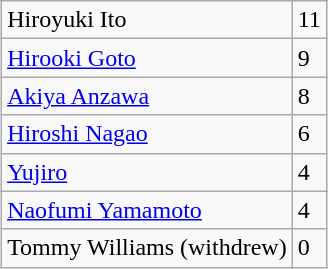<table class="wikitable" style="margin: 1em auto 1em auto">
<tr>
<td>Hiroyuki Ito</td>
<td>11</td>
</tr>
<tr>
<td><a href='#'>Hirooki Goto</a></td>
<td>9</td>
</tr>
<tr>
<td><a href='#'>Akiya Anzawa</a></td>
<td>8</td>
</tr>
<tr>
<td><a href='#'>Hiroshi Nagao</a></td>
<td>6</td>
</tr>
<tr>
<td><a href='#'>Yujiro</a></td>
<td>4</td>
</tr>
<tr>
<td><a href='#'>Naofumi Yamamoto</a></td>
<td>4</td>
</tr>
<tr>
<td>Tommy Williams (withdrew)</td>
<td>0</td>
</tr>
</table>
